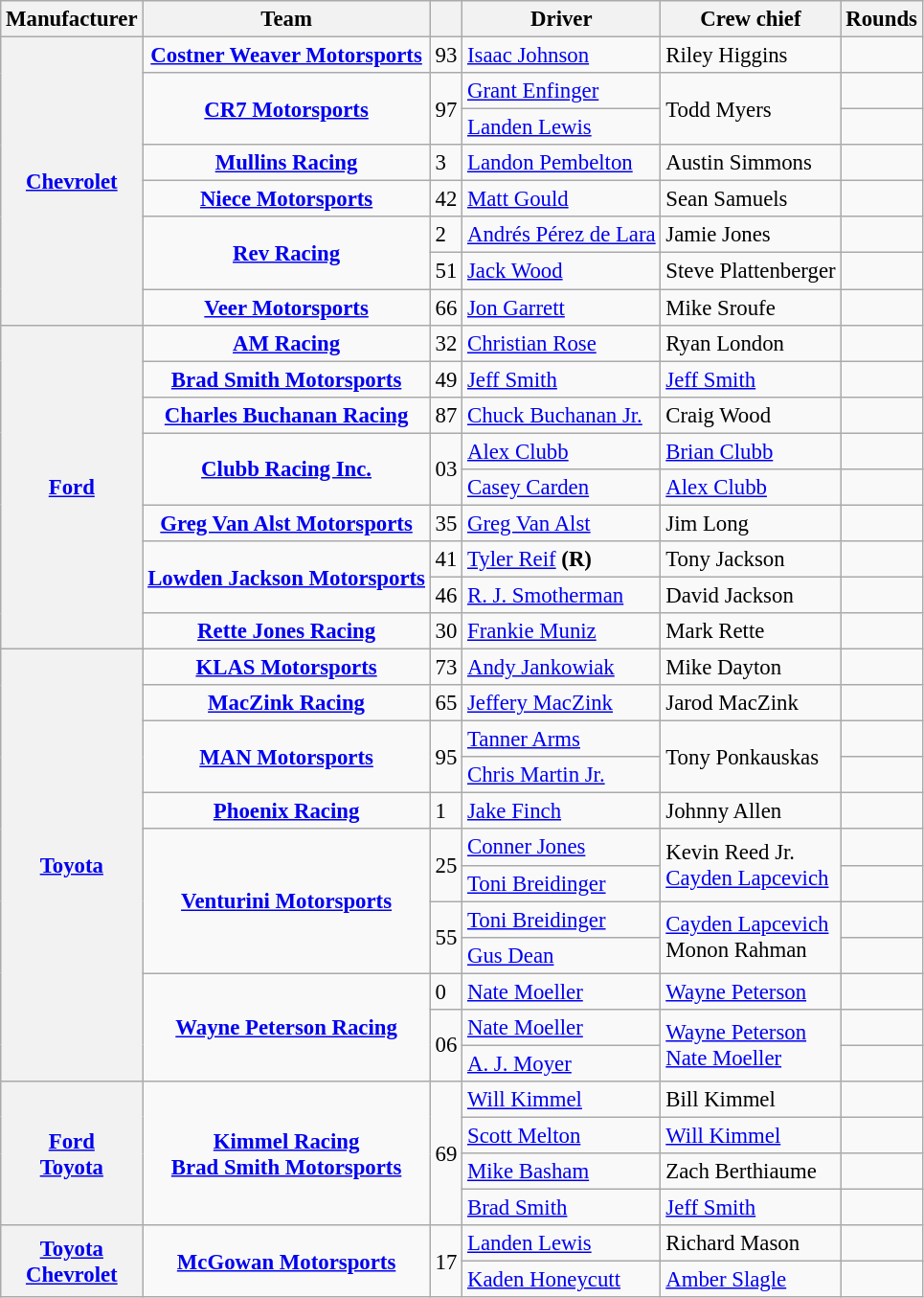<table class="wikitable" style="font-size: 95%;">
<tr>
<th>Manufacturer</th>
<th>Team</th>
<th></th>
<th>Driver</th>
<th>Crew chief</th>
<th>Rounds</th>
</tr>
<tr>
<th rowspan=8><a href='#'>Chevrolet</a></th>
<td style="text-align:center;"><strong><a href='#'>Costner Weaver Motorsports</a></strong></td>
<td>93</td>
<td><a href='#'>Isaac Johnson</a></td>
<td>Riley Higgins</td>
<td></td>
</tr>
<tr>
<td rowspan=2 style="text-align:center;"><strong><a href='#'>CR7 Motorsports</a></strong></td>
<td rowspan=2>97</td>
<td><a href='#'>Grant Enfinger</a></td>
<td rowspan=2>Todd Myers</td>
<td></td>
</tr>
<tr>
<td><a href='#'>Landen Lewis</a></td>
<td></td>
</tr>
<tr>
<td style="text-align:center;"><strong><a href='#'>Mullins Racing</a></strong></td>
<td>3</td>
<td><a href='#'>Landon Pembelton</a></td>
<td>Austin Simmons</td>
<td></td>
</tr>
<tr>
<td style="text-align:center;"><strong><a href='#'>Niece Motorsports</a></strong></td>
<td>42</td>
<td><a href='#'>Matt Gould</a></td>
<td>Sean Samuels</td>
<td></td>
</tr>
<tr>
<td rowspan=2 style="text-align:center;"><strong><a href='#'>Rev Racing</a></strong></td>
<td>2</td>
<td><a href='#'>Andrés Pérez de Lara</a></td>
<td>Jamie Jones</td>
<td></td>
</tr>
<tr>
<td>51</td>
<td><a href='#'>Jack Wood</a></td>
<td>Steve Plattenberger</td>
<td></td>
</tr>
<tr>
<td style="text-align:center;"><strong><a href='#'>Veer Motorsports</a></strong></td>
<td>66</td>
<td><a href='#'>Jon Garrett</a></td>
<td>Mike Sroufe</td>
<td></td>
</tr>
<tr>
<th rowspan=9><a href='#'>Ford</a></th>
<td style="text-align:center;"><strong><a href='#'>AM Racing</a></strong></td>
<td>32</td>
<td><a href='#'>Christian Rose</a></td>
<td>Ryan London</td>
<td></td>
</tr>
<tr>
<td style="text-align:center;"><strong><a href='#'>Brad Smith Motorsports</a></strong></td>
<td>49</td>
<td><a href='#'>Jeff Smith</a></td>
<td><a href='#'>Jeff Smith</a></td>
<td></td>
</tr>
<tr>
<td style="text-align:center;"><strong><a href='#'>Charles Buchanan Racing</a></strong></td>
<td>87</td>
<td><a href='#'>Chuck Buchanan Jr.</a></td>
<td>Craig Wood</td>
<td></td>
</tr>
<tr>
<td rowspan=2 style="text-align:center;"><strong><a href='#'>Clubb Racing Inc.</a></strong></td>
<td rowspan=2>03</td>
<td><a href='#'>Alex Clubb</a></td>
<td><a href='#'>Brian Clubb</a></td>
<td></td>
</tr>
<tr>
<td><a href='#'>Casey Carden</a></td>
<td><a href='#'>Alex Clubb</a></td>
<td></td>
</tr>
<tr>
<td style="text-align:center;"><strong><a href='#'>Greg Van Alst Motorsports</a></strong></td>
<td>35</td>
<td><a href='#'>Greg Van Alst</a></td>
<td>Jim Long</td>
<td></td>
</tr>
<tr>
<td rowspan=2 style="text-align:center;"><strong><a href='#'>Lowden Jackson Motorsports</a></strong></td>
<td>41</td>
<td><a href='#'>Tyler Reif</a> <strong>(R)</strong></td>
<td>Tony Jackson</td>
<td></td>
</tr>
<tr>
<td>46</td>
<td><a href='#'>R. J. Smotherman</a></td>
<td>David Jackson</td>
<td></td>
</tr>
<tr>
<td style="text-align:center;"><strong><a href='#'>Rette Jones Racing</a></strong></td>
<td>30</td>
<td><a href='#'>Frankie Muniz</a></td>
<td>Mark Rette</td>
<td></td>
</tr>
<tr>
<th rowspan=12><a href='#'>Toyota</a></th>
<td style="text-align:center;"><strong><a href='#'>KLAS Motorsports</a></strong></td>
<td>73</td>
<td><a href='#'>Andy Jankowiak</a></td>
<td>Mike Dayton</td>
<td></td>
</tr>
<tr>
<td style="text-align:center;"><strong><a href='#'>MacZink Racing</a></strong></td>
<td>65</td>
<td><a href='#'>Jeffery MacZink</a></td>
<td>Jarod MacZink</td>
<td></td>
</tr>
<tr>
<td rowspan=2 style="text-align:center;"><strong><a href='#'>MAN Motorsports</a></strong></td>
<td rowspan=2>95</td>
<td><a href='#'>Tanner Arms</a></td>
<td rowspan=2>Tony Ponkauskas</td>
<td></td>
</tr>
<tr>
<td><a href='#'>Chris Martin Jr.</a></td>
<td></td>
</tr>
<tr>
<td style="text-align:center;"><strong><a href='#'>Phoenix Racing</a></strong></td>
<td>1</td>
<td><a href='#'>Jake Finch</a></td>
<td>Johnny Allen</td>
<td></td>
</tr>
<tr>
<td rowspan=4 style="text-align:center;"><strong><a href='#'>Venturini Motorsports</a></strong></td>
<td rowspan=2>25</td>
<td><a href='#'>Conner Jones</a></td>
<td rowspan=2>Kevin Reed Jr. <small></small> <br> <a href='#'>Cayden Lapcevich</a> <small></small></td>
<td></td>
</tr>
<tr>
<td><a href='#'>Toni Breidinger</a></td>
<td></td>
</tr>
<tr>
<td rowspan=2>55</td>
<td><a href='#'>Toni Breidinger</a></td>
<td rowspan=2><a href='#'>Cayden Lapcevich</a> <small></small> <br> Monon Rahman <small></small></td>
<td></td>
</tr>
<tr>
<td><a href='#'>Gus Dean</a></td>
<td></td>
</tr>
<tr>
<td rowspan=3 style="text-align:center;"><strong><a href='#'>Wayne Peterson Racing</a></strong></td>
<td>0</td>
<td><a href='#'>Nate Moeller</a></td>
<td><a href='#'>Wayne Peterson</a></td>
<td></td>
</tr>
<tr>
<td rowspan=2>06</td>
<td><a href='#'>Nate Moeller</a></td>
<td rowspan=2><a href='#'>Wayne Peterson</a> <small></small> <br> <a href='#'>Nate Moeller</a> <small></small></td>
<td></td>
</tr>
<tr>
<td><a href='#'>A. J. Moyer</a></td>
<td></td>
</tr>
<tr>
<th rowspan=4><a href='#'>Ford</a> <small></small> <br> <a href='#'>Toyota</a> <small></small></th>
<td rowspan=4 style="text-align:center;"><strong><a href='#'>Kimmel Racing</a></strong> <small></small> <br> <strong><a href='#'>Brad Smith Motorsports</a></strong> <small></small></td>
<td rowspan=4>69</td>
<td><a href='#'>Will Kimmel</a></td>
<td>Bill Kimmel</td>
<td></td>
</tr>
<tr>
<td><a href='#'>Scott Melton</a></td>
<td><a href='#'>Will Kimmel</a></td>
<td></td>
</tr>
<tr>
<td><a href='#'>Mike Basham</a></td>
<td>Zach Berthiaume</td>
<td></td>
</tr>
<tr>
<td><a href='#'>Brad Smith</a></td>
<td><a href='#'>Jeff Smith</a></td>
<td></td>
</tr>
<tr>
<th rowspan=2><a href='#'>Toyota</a> <small></small> <br> <a href='#'>Chevrolet</a> <small></small></th>
<td rowspan=2 style="text-align:center;"><strong><a href='#'>McGowan Motorsports</a></strong></td>
<td rowspan=2>17</td>
<td><a href='#'>Landen Lewis</a></td>
<td>Richard Mason</td>
<td></td>
</tr>
<tr>
<td><a href='#'>Kaden Honeycutt</a></td>
<td><a href='#'>Amber Slagle</a></td>
<td></td>
</tr>
</table>
